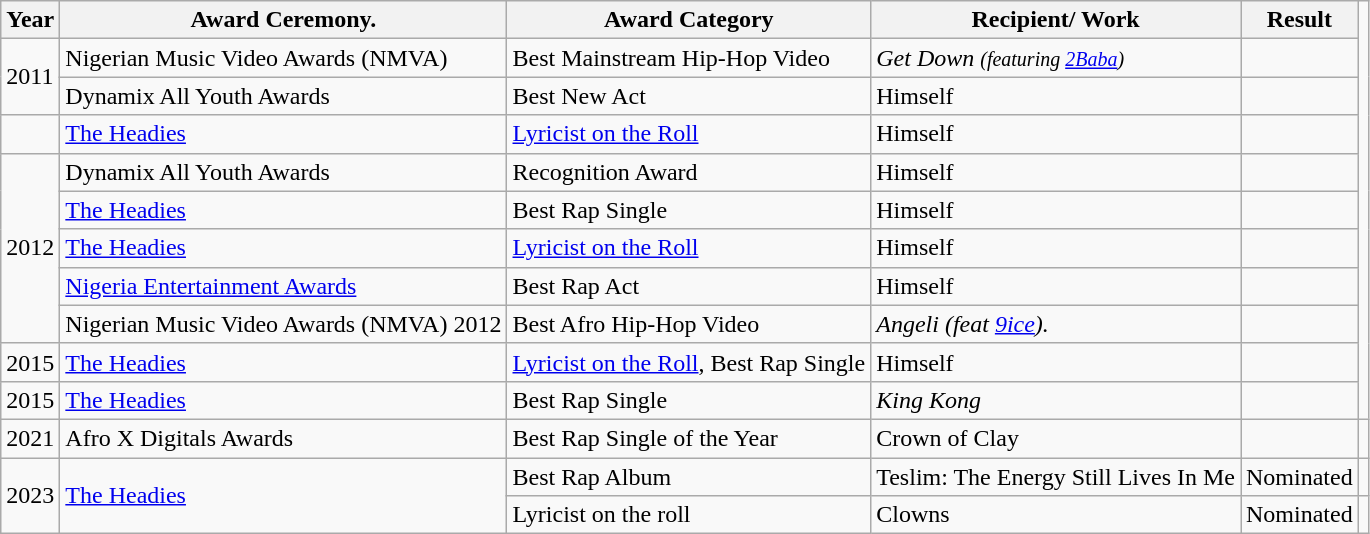<table class="wikitable">
<tr>
<th><strong>Year</strong></th>
<th><strong>Award Ceremony.</strong></th>
<th><strong>Award Category</strong></th>
<th><strong>Recipient/ Work</strong></th>
<th><strong>Result</strong></th>
</tr>
<tr>
<td rowspan="2">2011</td>
<td>Nigerian Music Video Awards (NMVA)</td>
<td>Best Mainstream Hip-Hop Video</td>
<td><em>Get Down <small>(featuring <a href='#'>2Baba</a>)</small></em></td>
<td></td>
</tr>
<tr>
<td>Dynamix All Youth Awards</td>
<td>Best New Act</td>
<td>Himself</td>
<td></td>
</tr>
<tr>
<td></td>
<td><a href='#'>The Headies</a></td>
<td><a href='#'>Lyricist on the Roll</a></td>
<td>Himself</td>
<td></td>
</tr>
<tr>
<td rowspan="5">2012</td>
<td>Dynamix All Youth Awards</td>
<td>Recognition Award</td>
<td>Himself</td>
<td></td>
</tr>
<tr>
<td><a href='#'>The Headies</a></td>
<td>Best Rap Single</td>
<td>Himself</td>
<td></td>
</tr>
<tr>
<td><a href='#'>The Headies</a></td>
<td><a href='#'>Lyricist on the Roll</a></td>
<td>Himself</td>
<td></td>
</tr>
<tr>
<td><a href='#'>Nigeria Entertainment Awards</a></td>
<td>Best Rap Act</td>
<td>Himself</td>
<td></td>
</tr>
<tr>
<td>Nigerian Music Video Awards (NMVA) 2012</td>
<td>Best Afro Hip-Hop Video</td>
<td><em>Angeli (feat <a href='#'>9ice</a>).</em></td>
<td></td>
</tr>
<tr>
<td>2015</td>
<td><a href='#'>The Headies</a></td>
<td><a href='#'>Lyricist on the Roll</a>, Best Rap Single</td>
<td>Himself</td>
<td></td>
</tr>
<tr>
<td>2015</td>
<td><a href='#'>The Headies</a></td>
<td>Best Rap Single</td>
<td><em>King Kong</em></td>
<td></td>
</tr>
<tr>
<td>2021</td>
<td>Afro X Digitals Awards</td>
<td>Best Rap Single of the Year</td>
<td>Crown of Clay</td>
<td></td>
<td></td>
</tr>
<tr>
<td rowspan="2">2023</td>
<td rowspan="2"><a href='#'>The Headies</a></td>
<td>Best Rap Album</td>
<td>Teslim: The Energy Still Lives In Me</td>
<td>Nominated</td>
<td></td>
</tr>
<tr>
<td>Lyricist on the roll</td>
<td>Clowns</td>
<td>Nominated</td>
<td></td>
</tr>
</table>
